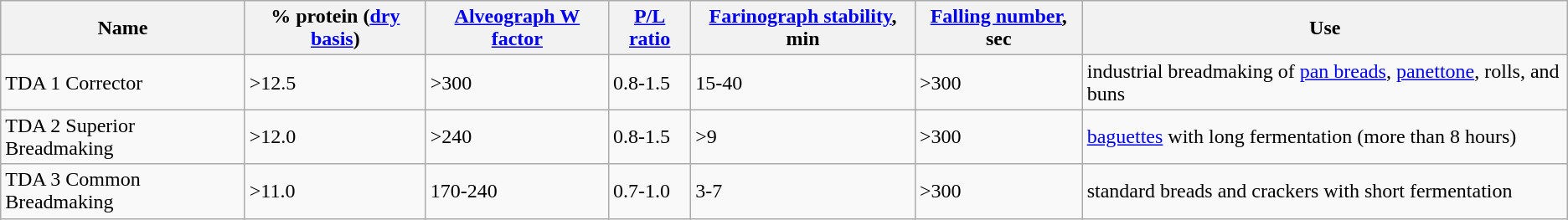<table class="wikitable">
<tr>
<th>Name</th>
<th>% protein (<a href='#'>dry basis</a>)</th>
<th><a href='#'>Alveograph W factor</a></th>
<th><a href='#'>P/L ratio</a></th>
<th><a href='#'>Farinograph stability</a>, min</th>
<th><a href='#'>Falling number</a>, sec</th>
<th>Use</th>
</tr>
<tr>
<td>TDA 1 Corrector</td>
<td>>12.5</td>
<td>>300</td>
<td>0.8-1.5</td>
<td>15-40</td>
<td>>300</td>
<td>industrial breadmaking of <a href='#'>pan breads</a>, <a href='#'>panettone</a>, rolls, and buns</td>
</tr>
<tr>
<td>TDA 2 Superior Breadmaking</td>
<td>>12.0</td>
<td>>240</td>
<td>0.8-1.5</td>
<td>>9</td>
<td>>300</td>
<td><a href='#'>baguettes</a> with long fermentation (more than 8 hours)</td>
</tr>
<tr>
<td>TDA 3 Common Breadmaking</td>
<td>>11.0</td>
<td>170-240</td>
<td>0.7-1.0</td>
<td>3-7</td>
<td>>300</td>
<td>standard breads and crackers with short fermentation</td>
</tr>
</table>
